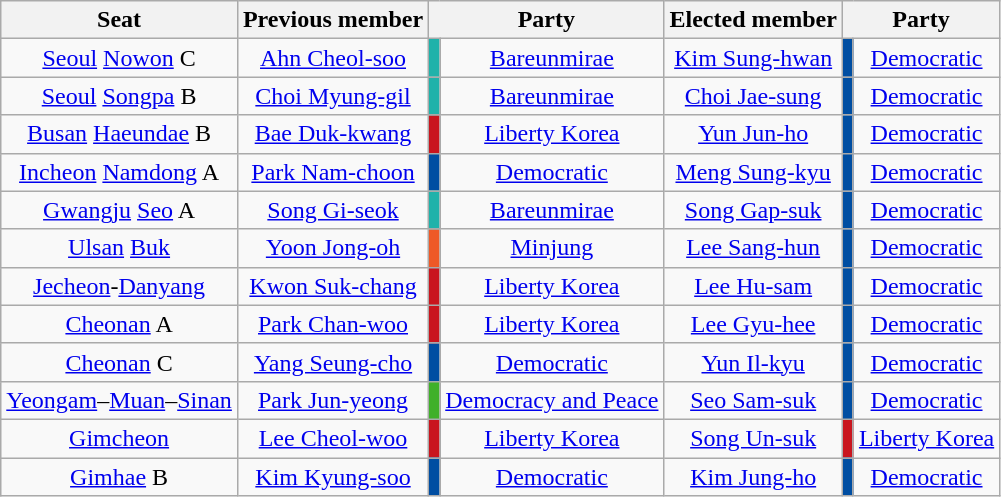<table class="wikitable sortable" style="text-align:center">
<tr style="text-align:center">
<th>Seat</th>
<th>Previous member</th>
<th colspan="2">Party</th>
<th>Elected member</th>
<th colspan="2">Party</th>
</tr>
<tr>
<td><a href='#'>Seoul</a> <a href='#'>Nowon</a> C</td>
<td><a href='#'>Ahn Cheol-soo</a></td>
<td style="background-color:#20B2AA"></td>
<td><a href='#'>Bareunmirae</a></td>
<td><a href='#'>Kim Sung-hwan</a></td>
<td style="background-color:#004EA2"></td>
<td><a href='#'>Democratic</a></td>
</tr>
<tr>
<td><a href='#'>Seoul</a> <a href='#'>Songpa</a> B</td>
<td><a href='#'>Choi Myung-gil</a></td>
<td style="background-color:#20B2AA"></td>
<td><a href='#'>Bareunmirae</a></td>
<td><a href='#'>Choi Jae-sung</a></td>
<td style="background-color:#004EA2"></td>
<td><a href='#'>Democratic</a></td>
</tr>
<tr>
<td><a href='#'>Busan</a> <a href='#'>Haeundae</a> B</td>
<td><a href='#'>Bae Duk-kwang</a></td>
<td style="background-color:#C9151E"></td>
<td><a href='#'>Liberty Korea</a></td>
<td><a href='#'>Yun Jun-ho</a></td>
<td style="background-color:#004EA2"></td>
<td><a href='#'>Democratic</a></td>
</tr>
<tr>
<td><a href='#'>Incheon</a> <a href='#'>Namdong</a> A</td>
<td><a href='#'>Park Nam-choon</a></td>
<td style="background-color:#004EA2"></td>
<td><a href='#'>Democratic</a></td>
<td><a href='#'>Meng Sung-kyu</a></td>
<td style="background-color:#004EA2"></td>
<td><a href='#'>Democratic</a></td>
</tr>
<tr>
<td><a href='#'>Gwangju</a> <a href='#'>Seo</a> A</td>
<td><a href='#'>Song Gi-seok</a></td>
<td style="background-color:#20B2AA"></td>
<td><a href='#'>Bareunmirae</a></td>
<td><a href='#'>Song Gap-suk</a></td>
<td style="background-color:#004EA2"></td>
<td><a href='#'>Democratic</a></td>
</tr>
<tr>
<td><a href='#'>Ulsan</a> <a href='#'>Buk</a></td>
<td><a href='#'>Yoon Jong-oh</a></td>
<td style="background-color:#EE5927"></td>
<td><a href='#'>Minjung</a></td>
<td><a href='#'>Lee Sang-hun</a></td>
<td style="background-color:#004EA2"></td>
<td><a href='#'>Democratic</a></td>
</tr>
<tr>
<td><a href='#'>Jecheon</a>-<a href='#'>Danyang</a></td>
<td><a href='#'>Kwon Suk-chang</a></td>
<td style="background-color:#C9151E"></td>
<td><a href='#'>Liberty Korea</a></td>
<td><a href='#'>Lee Hu-sam</a></td>
<td style="background-color:#004EA2"></td>
<td><a href='#'>Democratic</a></td>
</tr>
<tr>
<td><a href='#'>Cheonan</a> A</td>
<td><a href='#'>Park Chan-woo</a></td>
<td style="background-color:#C9151E"></td>
<td><a href='#'>Liberty Korea</a></td>
<td><a href='#'>Lee Gyu-hee</a></td>
<td style="background-color:#004EA2"></td>
<td><a href='#'>Democratic</a></td>
</tr>
<tr>
<td><a href='#'>Cheonan</a> C</td>
<td><a href='#'>Yang Seung-cho</a></td>
<td style="background-color:#004EA2"></td>
<td><a href='#'>Democratic</a></td>
<td><a href='#'>Yun Il-kyu</a></td>
<td style="background-color:#004EA2"></td>
<td><a href='#'>Democratic</a></td>
</tr>
<tr>
<td><a href='#'>Yeongam</a>–<a href='#'>Muan</a>–<a href='#'>Sinan</a></td>
<td><a href='#'>Park Jun-yeong</a></td>
<td style="background-color:#40B02A"></td>
<td><a href='#'>Democracy and Peace</a></td>
<td><a href='#'>Seo Sam-suk</a></td>
<td style="background-color:#004EA2"></td>
<td><a href='#'>Democratic</a></td>
</tr>
<tr>
<td><a href='#'>Gimcheon</a></td>
<td><a href='#'>Lee Cheol-woo</a></td>
<td style="background-color:#C9151E"></td>
<td><a href='#'>Liberty Korea</a></td>
<td><a href='#'>Song Un-suk</a></td>
<td style="background-color:#C9151E"></td>
<td><a href='#'>Liberty Korea</a></td>
</tr>
<tr>
<td><a href='#'>Gimhae</a> B</td>
<td><a href='#'>Kim Kyung-soo</a></td>
<td style="background-color:#004EA2"></td>
<td><a href='#'>Democratic</a></td>
<td><a href='#'>Kim Jung-ho</a></td>
<td style="background-color:#004EA2"></td>
<td><a href='#'>Democratic</a></td>
</tr>
</table>
